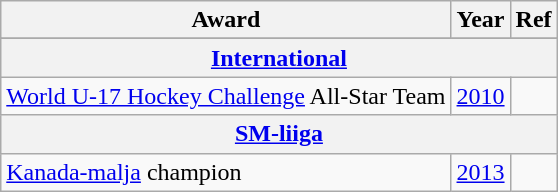<table class="wikitable">
<tr>
<th>Award</th>
<th>Year</th>
<th>Ref</th>
</tr>
<tr>
</tr>
<tr>
<th colspan="3"><a href='#'>International</a></th>
</tr>
<tr>
<td><a href='#'>World U-17 Hockey Challenge</a> All-Star Team</td>
<td><a href='#'>2010</a></td>
<td></td>
</tr>
<tr>
<th colspan="3"><a href='#'>SM-liiga</a></th>
</tr>
<tr>
<td><a href='#'>Kanada-malja</a> champion</td>
<td><a href='#'>2013</a></td>
<td></td>
</tr>
</table>
